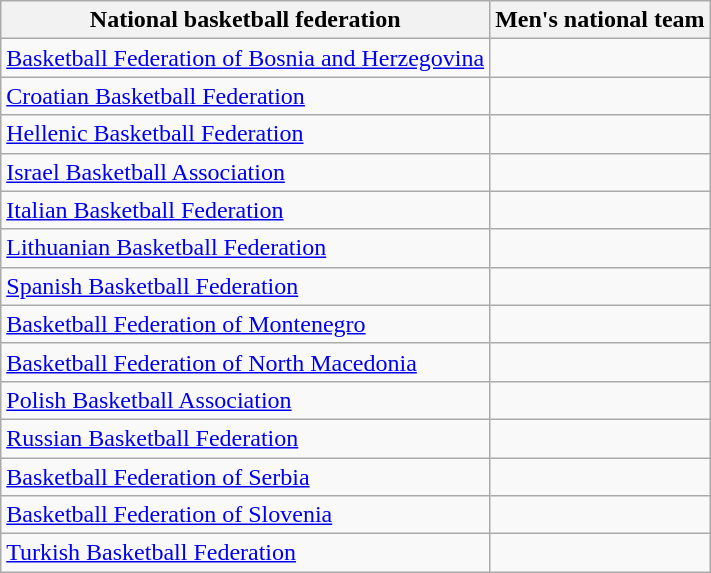<table class="wikitable sortable">
<tr>
<th>National basketball federation</th>
<th>Men's national team</th>
</tr>
<tr>
<td> <a href='#'>Basketball Federation of Bosnia and Herzegovina</a></td>
<td></td>
</tr>
<tr>
<td> <a href='#'>Croatian Basketball Federation</a></td>
<td></td>
</tr>
<tr>
<td> <a href='#'>Hellenic Basketball Federation</a></td>
<td></td>
</tr>
<tr>
<td> <a href='#'>Israel Basketball Association</a></td>
<td></td>
</tr>
<tr>
<td> <a href='#'>Italian Basketball Federation</a></td>
<td></td>
</tr>
<tr>
<td> <a href='#'>Lithuanian Basketball Federation</a></td>
<td></td>
</tr>
<tr>
<td> <a href='#'>Spanish Basketball Federation</a></td>
<td></td>
</tr>
<tr>
<td> <a href='#'>Basketball Federation of Montenegro</a></td>
<td></td>
</tr>
<tr>
<td> <a href='#'>Basketball Federation of North Macedonia</a></td>
<td></td>
</tr>
<tr>
<td> <a href='#'>Polish Basketball Association</a></td>
<td></td>
</tr>
<tr>
<td> <a href='#'>Russian Basketball Federation</a></td>
<td></td>
</tr>
<tr>
<td> <a href='#'>Basketball Federation of Serbia</a></td>
<td></td>
</tr>
<tr>
<td> <a href='#'>Basketball Federation of Slovenia</a></td>
<td></td>
</tr>
<tr>
<td> <a href='#'>Turkish Basketball Federation</a></td>
<td></td>
</tr>
</table>
